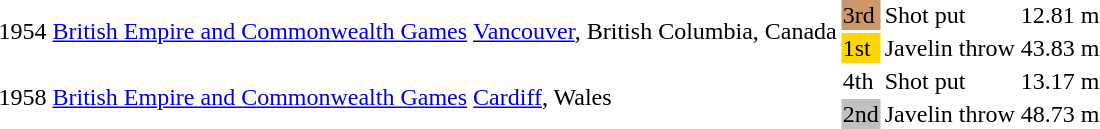<table>
<tr>
<td rowspan=2>1954</td>
<td rowspan=2><a href='#'>British Empire and Commonwealth Games</a></td>
<td rowspan=2><a href='#'>Vancouver</a>, British Columbia, Canada</td>
<td bgcolor=cc9966>3rd</td>
<td>Shot put</td>
<td>12.81 m</td>
</tr>
<tr>
<td bgcolor=gold>1st</td>
<td>Javelin throw</td>
<td>43.83 m </td>
</tr>
<tr>
<td rowspan=2>1958</td>
<td rowspan=2><a href='#'>British Empire and Commonwealth Games</a></td>
<td rowspan=2><a href='#'>Cardiff</a>, Wales</td>
<td>4th</td>
<td>Shot put</td>
<td>13.17 m</td>
</tr>
<tr>
<td bgcolor=silver>2nd</td>
<td>Javelin throw</td>
<td>48.73 m</td>
</tr>
</table>
